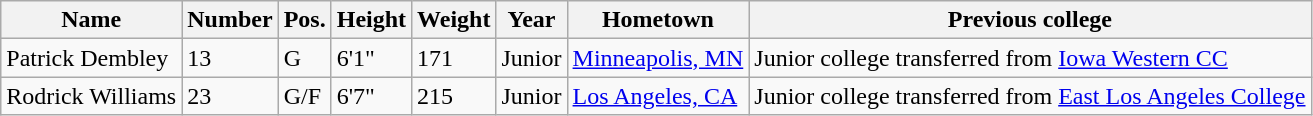<table class="wikitable sortable" border="1">
<tr>
<th>Name</th>
<th>Number</th>
<th>Pos.</th>
<th>Height</th>
<th>Weight</th>
<th>Year</th>
<th>Hometown</th>
<th class="unsortable">Previous college</th>
</tr>
<tr>
<td>Patrick Dembley</td>
<td>13</td>
<td>G</td>
<td>6'1"</td>
<td>171</td>
<td>Junior</td>
<td><a href='#'>Minneapolis, MN</a></td>
<td>Junior college transferred from <a href='#'>Iowa Western CC</a></td>
</tr>
<tr>
<td>Rodrick Williams</td>
<td>23</td>
<td>G/F</td>
<td>6'7"</td>
<td>215</td>
<td>Junior</td>
<td><a href='#'>Los Angeles, CA</a></td>
<td>Junior college transferred from <a href='#'>East Los Angeles College</a></td>
</tr>
</table>
